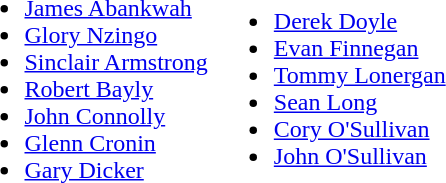<table style="vertical-align:top">
<tr>
<td><br><ul><li><a href='#'>James Abankwah</a></li><li><a href='#'>Glory Nzingo</a></li><li><a href='#'>Sinclair Armstrong</a></li><li><a href='#'>Robert Bayly</a></li><li><a href='#'>John Connolly</a></li><li><a href='#'>Glenn Cronin</a></li><li><a href='#'>Gary Dicker</a></li></ul></td>
<td><br><ul><li><a href='#'>Derek Doyle</a></li><li><a href='#'>Evan Finnegan</a></li><li><a href='#'>Tommy Lonergan</a></li><li><a href='#'>Sean Long</a></li><li><a href='#'>Cory O'Sullivan</a></li><li><a href='#'>John O'Sullivan</a></li></ul></td>
</tr>
</table>
